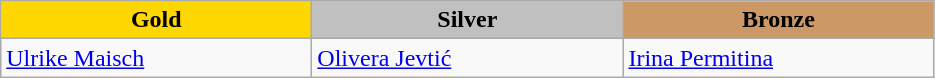<table class="wikitable" style="text-align:left">
<tr align="center">
<td width=200 bgcolor=gold><strong>Gold</strong></td>
<td width=200 bgcolor=silver><strong>Silver</strong></td>
<td width=200 bgcolor=CC9966><strong>Bronze</strong></td>
</tr>
<tr>
<td><a href='#'>Ulrike Maisch</a><br><em></em></td>
<td><a href='#'>Olivera Jevtić</a><br><em></em></td>
<td><a href='#'>Irina Permitina</a><br><em></em></td>
</tr>
</table>
